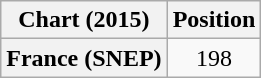<table class="wikitable plainrowheaders" style="text-align:center;">
<tr>
<th scope="col">Chart (2015)</th>
<th scope="col">Position</th>
</tr>
<tr>
<th scope="row">France (SNEP)</th>
<td>198</td>
</tr>
</table>
